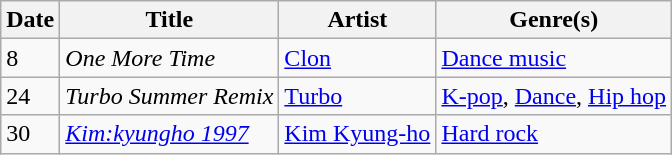<table class="wikitable" style="text-align: left;">
<tr>
<th>Date</th>
<th>Title</th>
<th>Artist</th>
<th>Genre(s)</th>
</tr>
<tr>
<td>8</td>
<td><em>One More Time</em></td>
<td><a href='#'>Clon</a></td>
<td><a href='#'>Dance music</a></td>
</tr>
<tr>
<td>24</td>
<td><em>Turbo Summer Remix</em></td>
<td><a href='#'>Turbo</a></td>
<td><a href='#'>K-pop</a>, <a href='#'>Dance</a>, <a href='#'>Hip hop</a></td>
</tr>
<tr>
<td>30</td>
<td><em><a href='#'>Kim:kyungho 1997</a></em></td>
<td><a href='#'>Kim Kyung-ho</a></td>
<td><a href='#'>Hard rock</a></td>
</tr>
</table>
